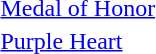<table>
<tr>
<td></td>
<td><a href='#'>Medal of Honor</a></td>
</tr>
<tr>
<td></td>
<td><a href='#'>Purple Heart</a></td>
</tr>
</table>
